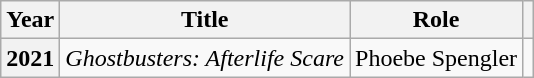<table class="wikitable plainrowheaders sortable">
<tr>
<th scope="col">Year</th>
<th scope="col">Title</th>
<th scope="col">Role</th>
<th scope="col" class="unsortable"></th>
</tr>
<tr>
<th scope="row">2021</th>
<td><em>Ghostbusters: Afterlife Scare</em></td>
<td>Phoebe Spengler</td>
<td></td>
</tr>
</table>
